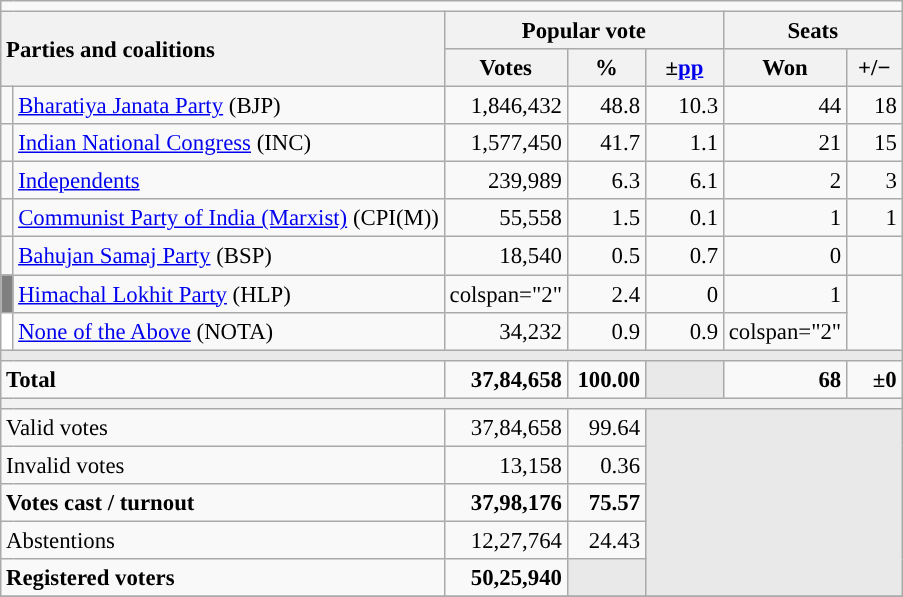<table class="wikitable" style="text-align:right; font-size:95%;">
<tr>
<td colspan="7" style="text-align:center"></td>
</tr>
<tr style="background:#e9e9e9; text-align:center;">
<th rowspan="2" colspan="2" style="text-align:left; width:205px;">Parties and coalitions</th>
<th colspan="3">Popular vote</th>
<th colspan="2">Seats</th>
</tr>
<tr style="background:#e9e9e9; text-align:center;">
<th style="width:70px;">Votes</th>
<th style="width:45px;">%</th>
<th style="width:45px;">±<a href='#'>pp</a></th>
<th style="width:30px;">Won</th>
<th style="width:30px;">+/−</th>
</tr>
<tr>
<td width="1"></td>
<td style="text-align:left;"><a href='#'>Bharatiya Janata Party</a> (BJP)</td>
<td>1,846,432</td>
<td>48.8</td>
<td>10.3</td>
<td>44</td>
<td>18</td>
</tr>
<tr>
<td></td>
<td style="text-align:left;"><a href='#'>Indian National Congress</a> (INC)</td>
<td>1,577,450</td>
<td>41.7</td>
<td>1.1</td>
<td>21</td>
<td>15</td>
</tr>
<tr>
<td></td>
<td style="text-align:left;"><a href='#'>Independents</a></td>
<td>239,989</td>
<td>6.3</td>
<td>6.1</td>
<td>2</td>
<td>3</td>
</tr>
<tr>
<td></td>
<td style="text-align:left;"><a href='#'>Communist Party of India (Marxist)</a> (CPI(M))</td>
<td>55,558</td>
<td>1.5</td>
<td>0.1</td>
<td>1</td>
<td>1</td>
</tr>
<tr>
<td></td>
<td style="text-align:left;"><a href='#'>Bahujan Samaj Party</a> (BSP)</td>
<td>18,540</td>
<td>0.5</td>
<td>0.7</td>
<td>0</td>
<td></td>
</tr>
<tr>
<td style="background:gray;"></td>
<td style="text-align:left;"><a href='#'>Himachal Lokhit Party</a> (HLP)</td>
<td>colspan="2" </td>
<td>2.4</td>
<td>0</td>
<td>1</td>
</tr>
<tr>
<td style="background:white;"></td>
<td style="text-align:left;"><a href='#'>None of the Above</a> (NOTA)</td>
<td>34,232</td>
<td>0.9</td>
<td>0.9</td>
<td>colspan="2" </td>
</tr>
<tr>
<td colspan="7" style="background:#e9e9e9;"></td>
</tr>
<tr style="font-weight:bold;">
<td style="text-align:left;" colspan="2">Total</td>
<td>37,84,658</td>
<td>100.00</td>
<td style="background:#e9e9e9;"></td>
<td>68</td>
<td>±0</td>
</tr>
<tr>
<th colspan="7"></th>
</tr>
<tr>
<td style="text-align:left;" colspan="2">Valid votes</td>
<td align="right">37,84,658</td>
<td align="right">99.64</td>
<td colspan="3" rowspan="5" style="background-color:#E9E9E9"></td>
</tr>
<tr>
<td style="text-align:left;" colspan="2">Invalid votes</td>
<td align="right">13,158</td>
<td align="right">0.36</td>
</tr>
<tr>
<td style="text-align:left;" colspan="2"><strong>Votes cast / turnout</strong></td>
<td align="right"><strong>37,98,176</strong></td>
<td align="right"><strong>75.57</strong></td>
</tr>
<tr>
<td style="text-align:left;" colspan="2">Abstentions</td>
<td align="right">12,27,764</td>
<td align="right">24.43</td>
</tr>
<tr>
<td style="text-align:left;" colspan="2"><strong>Registered voters</strong></td>
<td align="right"><strong>50,25,940</strong></td>
<td colspan="1" style="background-color:#E9E9E9"></td>
</tr>
<tr>
</tr>
</table>
